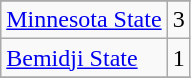<table class="wikitable sortable">
<tr>
</tr>
<tr>
<td><a href='#'>Minnesota State</a></td>
<td align=center>3</td>
</tr>
<tr>
<td><a href='#'>Bemidji State</a></td>
<td align=center>1</td>
</tr>
<tr>
</tr>
</table>
